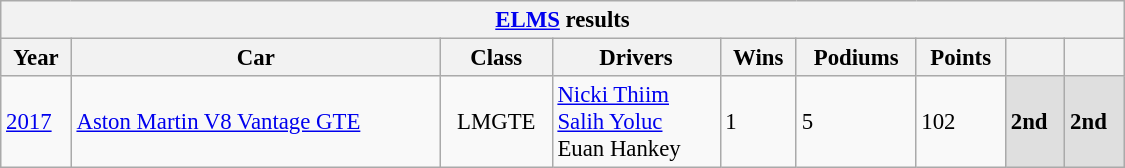<table class="wikitable" style="font-size:95%; width:750px">
<tr>
<th colspan=9><a href='#'>ELMS</a> results</th>
</tr>
<tr>
<th>Year</th>
<th>Car</th>
<th>Class</th>
<th>Drivers</th>
<th>Wins</th>
<th>Podiums</th>
<th>Points</th>
<th></th>
<th></th>
</tr>
<tr>
<td rowspan=1><a href='#'>2017</a></td>
<td rowspan=1><a href='#'>Aston Martin V8 Vantage GTE</a><br></td>
<td rowspan=1 align="center">LMGTE</td>
<td> <a href='#'>Nicki Thiim</a> <br> <a href='#'>Salih Yoluc</a> <br> Euan Hankey</td>
<td>1</td>
<td>5</td>
<td>102</td>
<td style="background:#DFDFDF;"><strong>2nd</strong></td>
<td style="background:#DFDFDF;"><strong>2nd</strong></td>
</tr>
</table>
